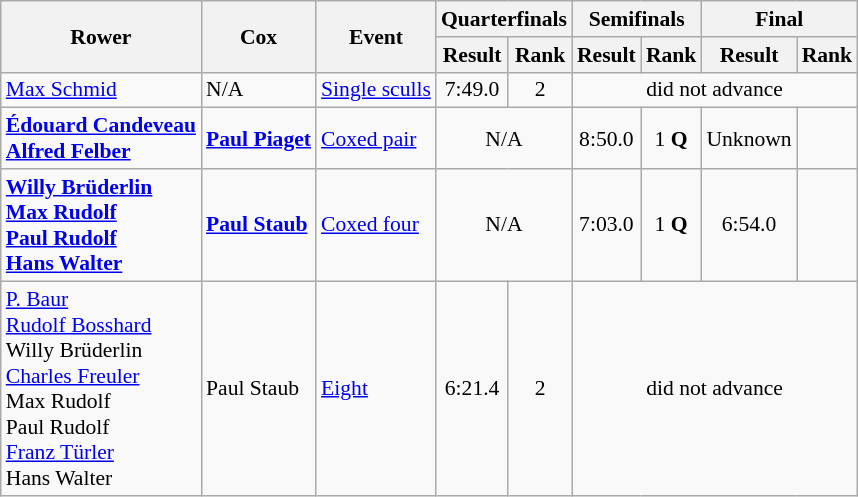<table class=wikitable style="font-size:90%">
<tr>
<th rowspan=2>Rower</th>
<th rowspan=2>Cox</th>
<th rowspan=2>Event</th>
<th colspan=2>Quarterfinals</th>
<th colspan=2>Semifinals</th>
<th colspan=2>Final</th>
</tr>
<tr>
<th>Result</th>
<th>Rank</th>
<th>Result</th>
<th>Rank</th>
<th>Result</th>
<th>Rank</th>
</tr>
<tr>
<td><a href='#'>Max Schmid</a></td>
<td>N/A</td>
<td><a href='#'>Single sculls</a></td>
<td align=center>7:49.0</td>
<td align=center>2</td>
<td align=center colspan=4>did not advance</td>
</tr>
<tr>
<td><strong><a href='#'>Édouard Candeveau</a> <br> <a href='#'>Alfred Felber</a></strong></td>
<td><strong><a href='#'>Paul Piaget</a></strong></td>
<td><a href='#'>Coxed pair</a></td>
<td align=center colspan=2>N/A</td>
<td align=center>8:50.0</td>
<td align=center>1 <strong>Q</strong></td>
<td align=center>Unknown</td>
<td align=center></td>
</tr>
<tr>
<td><strong><a href='#'>Willy Brüderlin</a> <br> <a href='#'>Max Rudolf</a> <br> <a href='#'>Paul Rudolf</a> <br> <a href='#'>Hans Walter</a></strong></td>
<td><strong><a href='#'>Paul Staub</a></strong></td>
<td><a href='#'>Coxed four</a></td>
<td align=center colspan=2>N/A</td>
<td align=center>7:03.0</td>
<td align=center>1 <strong>Q</strong></td>
<td align=center>6:54.0</td>
<td align=center></td>
</tr>
<tr>
<td><a href='#'>P. Baur</a> <br> <a href='#'>Rudolf Bosshard</a> <br> Willy Brüderlin <br> <a href='#'>Charles Freuler</a> <br> Max Rudolf <br> Paul Rudolf <br> <a href='#'>Franz Türler</a> <br> Hans Walter</td>
<td>Paul Staub</td>
<td><a href='#'>Eight</a></td>
<td align=center>6:21.4</td>
<td align=center>2</td>
<td align=center colspan=4>did not advance</td>
</tr>
</table>
